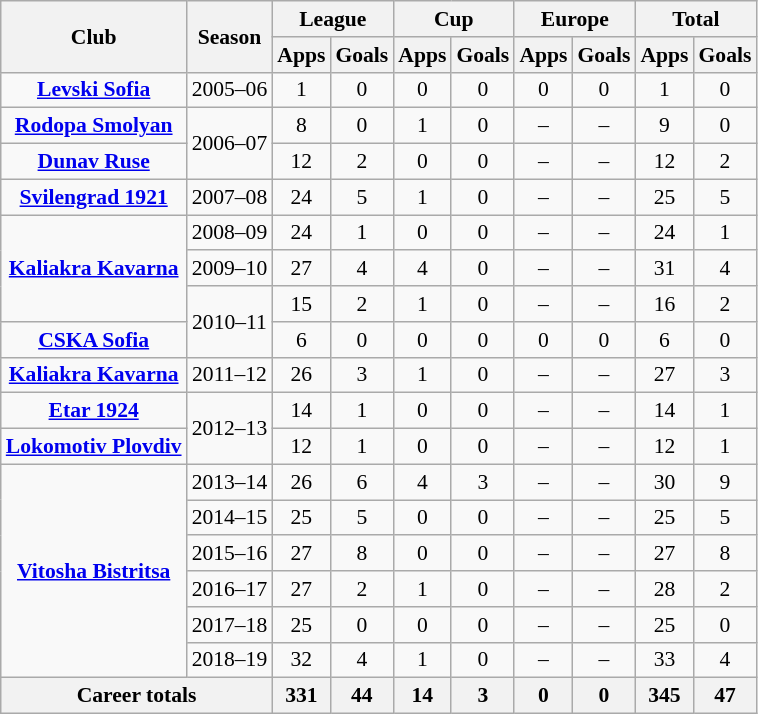<table class="wikitable" style="font-size:90%; text-align: center;">
<tr>
<th rowspan="2">Club</th>
<th rowspan="2">Season</th>
<th colspan="2">League</th>
<th colspan="2">Cup</th>
<th colspan="2">Europe</th>
<th colspan="2">Total</th>
</tr>
<tr>
<th>Apps</th>
<th>Goals</th>
<th>Apps</th>
<th>Goals</th>
<th>Apps</th>
<th>Goals</th>
<th>Apps</th>
<th>Goals</th>
</tr>
<tr>
<td rowspan="1" valign="center"><strong><a href='#'>Levski Sofia</a></strong></td>
<td>2005–06</td>
<td>1</td>
<td>0</td>
<td>0</td>
<td>0</td>
<td>0</td>
<td>0</td>
<td>1</td>
<td>0</td>
</tr>
<tr>
<td rowspan="1" valign="center"><strong><a href='#'>Rodopa Smolyan</a></strong></td>
<td rowspan="2">2006–07</td>
<td>8</td>
<td>0</td>
<td>1</td>
<td>0</td>
<td>–</td>
<td>–</td>
<td>9</td>
<td>0</td>
</tr>
<tr>
<td rowspan="1" valign="center"><strong><a href='#'>Dunav Ruse</a></strong></td>
<td>12</td>
<td>2</td>
<td>0</td>
<td>0</td>
<td>–</td>
<td>–</td>
<td>12</td>
<td>2</td>
</tr>
<tr>
<td rowspan="1" valign="center"><strong><a href='#'>Svilengrad 1921</a></strong></td>
<td>2007–08</td>
<td>24</td>
<td>5</td>
<td>1</td>
<td>0</td>
<td>–</td>
<td>–</td>
<td>25</td>
<td>5</td>
</tr>
<tr>
<td rowspan="3" valign="center"><strong><a href='#'>Kaliakra Kavarna</a></strong></td>
<td>2008–09</td>
<td>24</td>
<td>1</td>
<td>0</td>
<td>0</td>
<td>–</td>
<td>–</td>
<td>24</td>
<td>1</td>
</tr>
<tr>
<td>2009–10</td>
<td>27</td>
<td>4</td>
<td>4</td>
<td>0</td>
<td>–</td>
<td>–</td>
<td>31</td>
<td>4</td>
</tr>
<tr>
<td rowspan="2">2010–11</td>
<td>15</td>
<td>2</td>
<td>1</td>
<td>0</td>
<td>–</td>
<td>–</td>
<td>16</td>
<td>2</td>
</tr>
<tr>
<td rowspan="1" valign="center"><strong><a href='#'>CSKA Sofia</a></strong></td>
<td>6</td>
<td>0</td>
<td>0</td>
<td>0</td>
<td>0</td>
<td>0</td>
<td>6</td>
<td>0</td>
</tr>
<tr>
<td rowspan="1" valign="center"><strong><a href='#'>Kaliakra Kavarna</a></strong></td>
<td>2011–12</td>
<td>26</td>
<td>3</td>
<td>1</td>
<td>0</td>
<td>–</td>
<td>–</td>
<td>27</td>
<td>3</td>
</tr>
<tr>
<td rowspan="1" valign="center"><strong><a href='#'>Etar 1924</a></strong></td>
<td rowspan="2">2012–13</td>
<td>14</td>
<td>1</td>
<td>0</td>
<td>0</td>
<td>–</td>
<td>–</td>
<td>14</td>
<td>1</td>
</tr>
<tr>
<td rowspan="1" valign="center"><strong><a href='#'>Lokomotiv Plovdiv</a></strong></td>
<td>12</td>
<td>1</td>
<td>0</td>
<td>0</td>
<td>–</td>
<td>–</td>
<td>12</td>
<td>1</td>
</tr>
<tr>
<td rowspan="6" valign="center"><strong><a href='#'>Vitosha Bistritsa</a></strong></td>
<td>2013–14</td>
<td>26</td>
<td>6</td>
<td>4</td>
<td>3</td>
<td>–</td>
<td>–</td>
<td>30</td>
<td>9</td>
</tr>
<tr>
<td>2014–15</td>
<td>25</td>
<td>5</td>
<td>0</td>
<td>0</td>
<td>–</td>
<td>–</td>
<td>25</td>
<td>5</td>
</tr>
<tr>
<td>2015–16</td>
<td>27</td>
<td>8</td>
<td>0</td>
<td>0</td>
<td>–</td>
<td>–</td>
<td>27</td>
<td>8</td>
</tr>
<tr>
<td>2016–17</td>
<td>27</td>
<td>2</td>
<td>1</td>
<td>0</td>
<td>–</td>
<td>–</td>
<td>28</td>
<td>2</td>
</tr>
<tr>
<td>2017–18</td>
<td>25</td>
<td>0</td>
<td>0</td>
<td>0</td>
<td>–</td>
<td>–</td>
<td>25</td>
<td>0</td>
</tr>
<tr>
<td>2018–19</td>
<td>32</td>
<td>4</td>
<td>1</td>
<td>0</td>
<td>–</td>
<td>–</td>
<td>33</td>
<td>4</td>
</tr>
<tr>
<th colspan="2">Career totals</th>
<th>331</th>
<th>44</th>
<th>14</th>
<th>3</th>
<th>0</th>
<th>0</th>
<th>345</th>
<th>47</th>
</tr>
</table>
